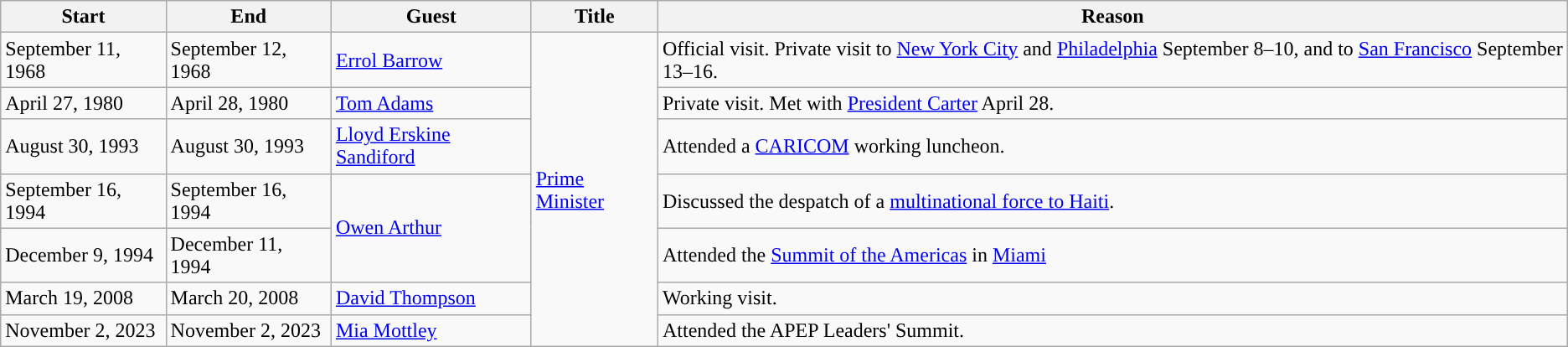<table class="wikitable sortable">
<tr>
<th>Start</th>
<th>End</th>
<th>Guest</th>
<th>Title</th>
<th>Reason</th>
</tr>
<tr>
<td>September 11, 1968</td>
<td>September 12, 1968</td>
<td><a href='#'>Errol Barrow</a></td>
<td rowspan=7><a href='#'>Prime Minister</a></td>
<td>Official visit. Private visit to <a href='#'>New York City</a> and <a href='#'>Philadelphia</a> September 8–10, and to <a href='#'>San Francisco</a> September 13–16.</td>
</tr>
<tr>
<td>April 27, 1980</td>
<td>April 28, 1980</td>
<td><a href='#'>Tom Adams</a></td>
<td>Private visit. Met with <a href='#'>President Carter</a> April 28.</td>
</tr>
<tr>
<td>August 30, 1993</td>
<td>August 30, 1993</td>
<td><a href='#'>Lloyd Erskine Sandiford</a></td>
<td>Attended a <a href='#'>CARICOM</a> working luncheon.</td>
</tr>
<tr>
<td>September 16, 1994</td>
<td>September 16, 1994</td>
<td rowspan=2><a href='#'>Owen Arthur</a></td>
<td>Discussed the despatch of a <a href='#'>multinational force to Haiti</a>.</td>
</tr>
<tr>
<td>December 9, 1994</td>
<td>December 11, 1994</td>
<td>Attended the <a href='#'>Summit of the Americas</a> in <a href='#'>Miami</a></td>
</tr>
<tr>
<td>March 19, 2008</td>
<td>March 20, 2008</td>
<td><a href='#'>David Thompson</a></td>
<td>Working visit.</td>
</tr>
<tr>
<td>November 2, 2023</td>
<td>November 2, 2023</td>
<td><a href='#'>Mia Mottley</a></td>
<td>Attended the APEP Leaders' Summit.</td>
</tr>
</table>
